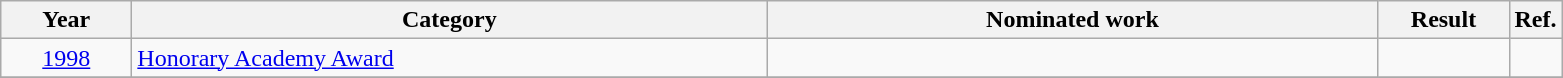<table class=wikitable>
<tr>
<th scope="col" style="width:5em;">Year</th>
<th scope="col" style="width:26em;">Category</th>
<th scope="col" style="width:25em;">Nominated work</th>
<th scope="col" style="width:5em;">Result</th>
<th>Ref.</th>
</tr>
<tr>
<td style="text-align:center;"><a href='#'>1998</a></td>
<td><a href='#'>Honorary Academy Award</a></td>
<td></td>
<td></td>
<td></td>
</tr>
<tr>
</tr>
</table>
